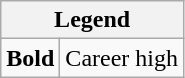<table class="wikitable">
<tr>
<th colspan="2">Legend</th>
</tr>
<tr>
<td><strong>Bold</strong></td>
<td>Career high</td>
</tr>
</table>
